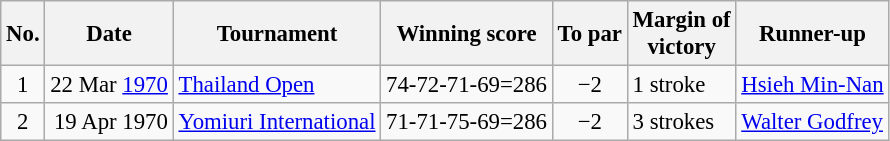<table class="wikitable" style="font-size:95%;">
<tr>
<th>No.</th>
<th>Date</th>
<th>Tournament</th>
<th>Winning score</th>
<th>To par</th>
<th>Margin of<br>victory</th>
<th>Runner-up</th>
</tr>
<tr>
<td align=center>1</td>
<td align=right>22 Mar <a href='#'>1970</a></td>
<td><a href='#'>Thailand Open</a></td>
<td>74-72-71-69=286</td>
<td align=center>−2</td>
<td>1 stroke</td>
<td> <a href='#'>Hsieh Min-Nan</a></td>
</tr>
<tr>
<td align=center>2</td>
<td align=right>19 Apr 1970</td>
<td><a href='#'>Yomiuri International</a></td>
<td>71-71-75-69=286</td>
<td align=center>−2</td>
<td>3 strokes</td>
<td> <a href='#'>Walter Godfrey</a></td>
</tr>
</table>
